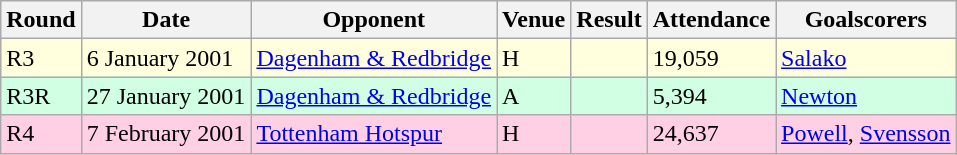<table class="wikitable">
<tr>
<th>Round</th>
<th>Date</th>
<th>Opponent</th>
<th>Venue</th>
<th>Result</th>
<th>Attendance</th>
<th>Goalscorers</th>
</tr>
<tr style="background-color: #ffffdd;">
<td>R3</td>
<td>6 January 2001</td>
<td><a href='#'>Dagenham & Redbridge</a></td>
<td>H</td>
<td></td>
<td>19,059</td>
<td><a href='#'>Salako</a></td>
</tr>
<tr style="background-color: #d0ffe3;">
<td>R3R</td>
<td>27 January 2001</td>
<td><a href='#'>Dagenham & Redbridge</a></td>
<td>A</td>
<td> </td>
<td>5,394</td>
<td><a href='#'>Newton</a></td>
</tr>
<tr style="background-color: #ffd0e3;">
<td>R4</td>
<td>7 February 2001</td>
<td><a href='#'>Tottenham Hotspur</a></td>
<td>H</td>
<td></td>
<td>24,637</td>
<td><a href='#'>Powell</a>, <a href='#'>Svensson</a></td>
</tr>
</table>
